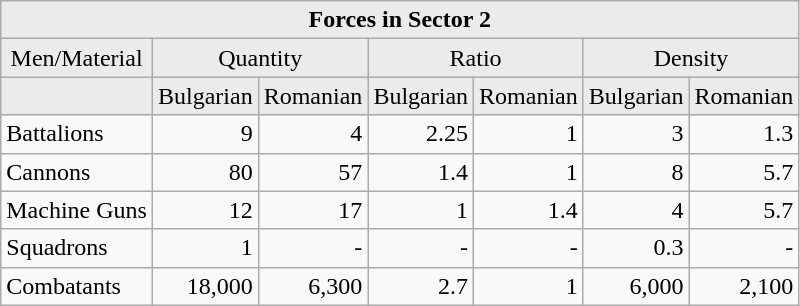<table class="wikitable">
<tr>
<td colspan="22" style="background:#ebebeb; text-align:center;"><strong>Forces in Sector 2 </strong></td>
</tr>
<tr style="text-align:center; background:#ebebeb;">
<td>Men/Material</td>
<td style="background:#ebebeb; text-align:center;" colspan="2">Quantity</td>
<td style="background:#ebebeb; text-align:center;" colspan="2">Ratio</td>
<td style="background:#ebebeb; text-align:center;" colspan="2">Density</td>
</tr>
<tr style="text-align:center; background:#ebebeb;">
<td></td>
<td style="background:#ebebeb; text-align:center;">Bulgarian</td>
<td style="background:#ebebeb; text-align:center;">Romanian</td>
<td style="background:#ebebeb; text-align:center;">Bulgarian</td>
<td style="background:#ebebeb; text-align:center;">Romanian</td>
<td style="background:#ebebeb; text-align:center;">Bulgarian</td>
<td style="background:#ebebeb; text-align:center;">Romanian</td>
</tr>
<tr>
<td>Battalions</td>
<td style="width:40pt; text-align:right;">9</td>
<td style="width:40pt; text-align:right;">4</td>
<td style="width:40pt; text-align:right;">2.25</td>
<td style="width:40pt; text-align:right;">1</td>
<td style="width:40pt; text-align:right;">3</td>
<td style="width:40pt; text-align:right;">1.3</td>
</tr>
<tr>
<td>Cannons</td>
<td style="width:40pt; text-align:right;">80</td>
<td style="width:40pt; text-align:right;">57</td>
<td style="width:40pt; text-align:right;">1.4</td>
<td style="width:40pt; text-align:right;">1</td>
<td style="width:40pt; text-align:right;">8</td>
<td style="width:40pt; text-align:right;">5.7</td>
</tr>
<tr>
<td>Machine Guns</td>
<td style="width:40pt; text-align:right;">12</td>
<td style="width:40pt; text-align:right;">17</td>
<td style="width:40pt; text-align:right;">1</td>
<td style="width:40pt; text-align:right;">1.4</td>
<td style="width:40pt; text-align:right;">4</td>
<td style="width:40pt; text-align:right;">5.7</td>
</tr>
<tr>
<td>Squadrons</td>
<td style="width:40pt; text-align:right;">1</td>
<td style="width:40pt; text-align:right;">-</td>
<td style="width:40pt; text-align:right;">-</td>
<td style="width:40pt; text-align:right;">-</td>
<td style="width:40pt; text-align:right;">0.3</td>
<td style="width:40pt; text-align:right;">-</td>
</tr>
<tr>
<td>Combatants</td>
<td style="width:40pt; text-align:right;">18,000</td>
<td style="width:40pt; text-align:right;">6,300</td>
<td style="width:40pt; text-align:right;">2.7</td>
<td style="width:40pt; text-align:right;">1</td>
<td style="width:40pt; text-align:right;">6,000</td>
<td style="width:40pt; text-align:right;">2,100</td>
</tr>
</table>
